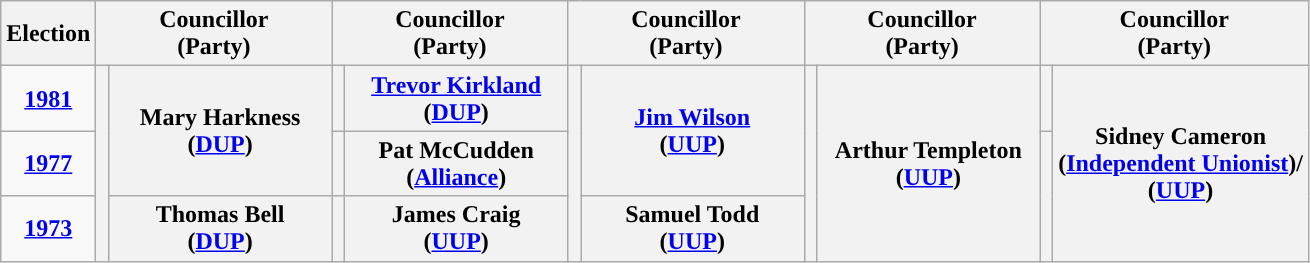<table class="wikitable" style="text-align:center">
<tr>
<th scope="col" width="50">Election</th>
<th scope="col" width="150" colspan = "2">Councillor<br> (Party)</th>
<th scope="col" width="150" colspan = "2">Councillor<br> (Party)</th>
<th scope="col" width="150" colspan = "2">Councillor<br> (Party)</th>
<th scope="col" width="150" colspan = "2">Councillor<br> (Party)</th>
<th scope="col" width="150" colspan = "2">Councillor<br> (Party)</th>
</tr>
<tr>
<td><strong><a href='#'>1981</a></strong></td>
<th rowspan="3" width="1" style="background-color: "></th>
<th rowspan = "2">Mary Harkness <br> (<a href='#'>DUP</a>)</th>
<th rowspan="1" width="1" style="background-color: "></th>
<th rowspan = "1"><a href='#'>Trevor Kirkland</a> <br> (<a href='#'>DUP</a>)</th>
<th rowspan="3" width="1" style="background-color: "></th>
<th rowspan = "2"><a href='#'>Jim Wilson</a> <br> (<a href='#'>UUP</a>)</th>
<th rowspan="3" width="1" style="background-color: "></th>
<th rowspan = "3">Arthur Templeton <br> (<a href='#'>UUP</a>)</th>
<th rowspan="1" width="1" style="background-color: "></th>
<th rowspan = "3">Sidney Cameron <br> (<a href='#'>Independent Unionist</a>)/ <br> (<a href='#'>UUP</a>)</th>
</tr>
<tr>
<td><strong><a href='#'>1977</a></strong></td>
<th rowspan="1" width="1" style="background-color: "></th>
<th rowspan = "1">Pat McCudden <br> (<a href='#'>Alliance</a>)</th>
<th rowspan="3" width="1" style="background-color: "></th>
</tr>
<tr>
<td><strong><a href='#'>1973</a></strong></td>
<th rowspan = "1">Thomas Bell <br> (<a href='#'>DUP</a>)</th>
<th rowspan="1" width="1" style="background-color: "></th>
<th rowspan = "1">James Craig <br> (<a href='#'>UUP</a>)</th>
<th rowspan = "1">Samuel Todd <br> (<a href='#'>UUP</a>)</th>
</tr>
</table>
